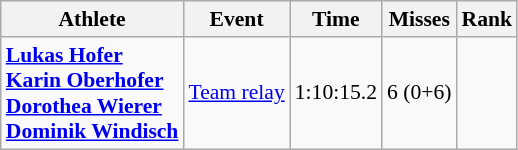<table class="wikitable" style="font-size:90%">
<tr>
<th>Athlete</th>
<th>Event</th>
<th>Time</th>
<th>Misses</th>
<th>Rank</th>
</tr>
<tr align=center>
<td align=left><strong><a href='#'>Lukas Hofer</a><br><a href='#'>Karin Oberhofer</a><br><a href='#'>Dorothea Wierer</a><br><a href='#'>Dominik Windisch</a></strong></td>
<td align=left><a href='#'>Team relay</a></td>
<td>1:10:15.2</td>
<td>6 (0+6)</td>
<td></td>
</tr>
</table>
